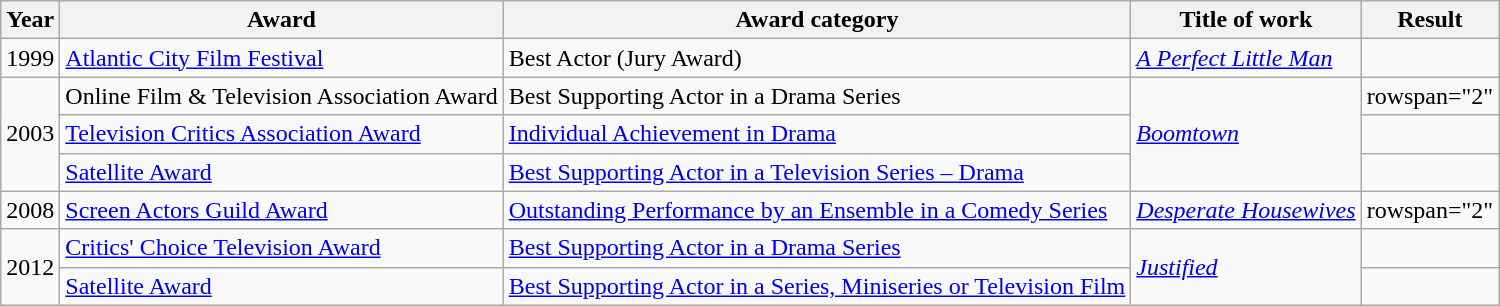<table class="wikitable sortable">
<tr>
<th>Year</th>
<th>Award</th>
<th>Award category</th>
<th>Title of work</th>
<th>Result</th>
</tr>
<tr>
<td>1999</td>
<td><a href='#'>Atlantic City Film Festival</a></td>
<td>Best Actor (Jury Award)</td>
<td><em><a href='#'>A Perfect Little Man</a></em></td>
<td></td>
</tr>
<tr>
<td rowspan="3">2003</td>
<td>Online Film & Television Association Award</td>
<td>Best Supporting Actor in a Drama Series</td>
<td rowspan="3"><em><a href='#'>Boomtown</a></em></td>
<td>rowspan="2" </td>
</tr>
<tr>
<td><a href='#'>Television Critics Association Award</a></td>
<td><a href='#'>Individual Achievement in Drama</a></td>
</tr>
<tr>
<td><a href='#'>Satellite Award</a></td>
<td><a href='#'>Best Supporting Actor in a Television Series – Drama</a></td>
<td></td>
</tr>
<tr>
<td>2008</td>
<td><a href='#'>Screen Actors Guild Award</a></td>
<td><a href='#'>Outstanding Performance by an Ensemble in a Comedy Series</a></td>
<td><em><a href='#'>Desperate Housewives</a></em></td>
<td>rowspan="2" </td>
</tr>
<tr>
<td rowspan="2">2012</td>
<td><a href='#'>Critics' Choice Television Award</a></td>
<td><a href='#'>Best Supporting Actor in a Drama Series</a></td>
<td rowspan="2"><em><a href='#'>Justified</a></em></td>
</tr>
<tr>
<td><a href='#'>Satellite Award</a></td>
<td><a href='#'>Best Supporting Actor in a Series, Miniseries or Television Film</a></td>
<td></td>
</tr>
</table>
